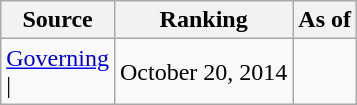<table class="wikitable" style="text-align:center">
<tr>
<th>Source</th>
<th>Ranking</th>
<th>As of</th>
</tr>
<tr>
<td align=left><a href='#'>Governing</a><br>| </td>
<td>October 20, 2014</td>
</tr>
</table>
